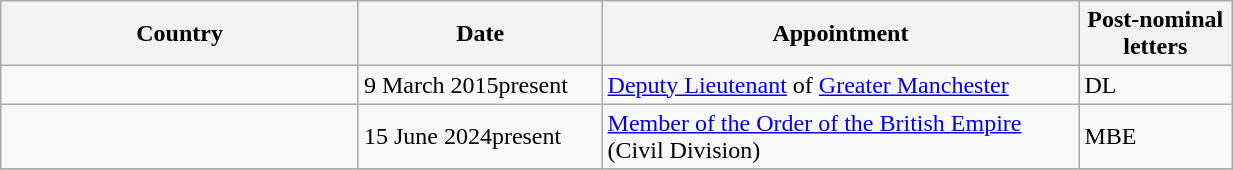<table class="wikitable" style="width:65%;">
<tr>
<th style="width:15%;">Country</th>
<th style="width:10%;">Date</th>
<th style="width:20%;">Appointment</th>
<th style="width:5%;">Post-nominal letters</th>
</tr>
<tr>
<td></td>
<td>9 March 2015present</td>
<td><a href='#'>Deputy Lieutenant</a> of <a href='#'>Greater Manchester</a></td>
<td>DL</td>
</tr>
<tr>
<td></td>
<td>15 June 2024present</td>
<td><a href='#'>Member of the Order of the British Empire</a> (Civil Division)</td>
<td>MBE</td>
</tr>
<tr>
</tr>
</table>
